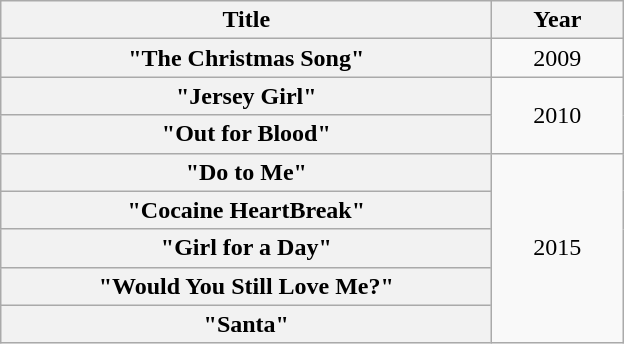<table class="wikitable plainrowheaders" style="text-align:center;" border="1">
<tr>
<th scope="col" style="width:20em;">Title</th>
<th scope="col" style="width:5em;">Year</th>
</tr>
<tr>
<th scope="row">"The Christmas Song"</th>
<td rowspan="1">2009</td>
</tr>
<tr>
<th scope="row">"Jersey Girl"</th>
<td rowspan="2">2010</td>
</tr>
<tr>
<th scope="row">"Out for Blood"</th>
</tr>
<tr>
<th scope="row">"Do to Me"</th>
<td rowspan="5">2015</td>
</tr>
<tr>
<th scope="row">"Cocaine HeartBreak"</th>
</tr>
<tr>
<th scope="row">"Girl for a Day"</th>
</tr>
<tr>
<th scope="row">"Would You Still Love Me?"</th>
</tr>
<tr>
<th scope="row">"Santa"</th>
</tr>
</table>
